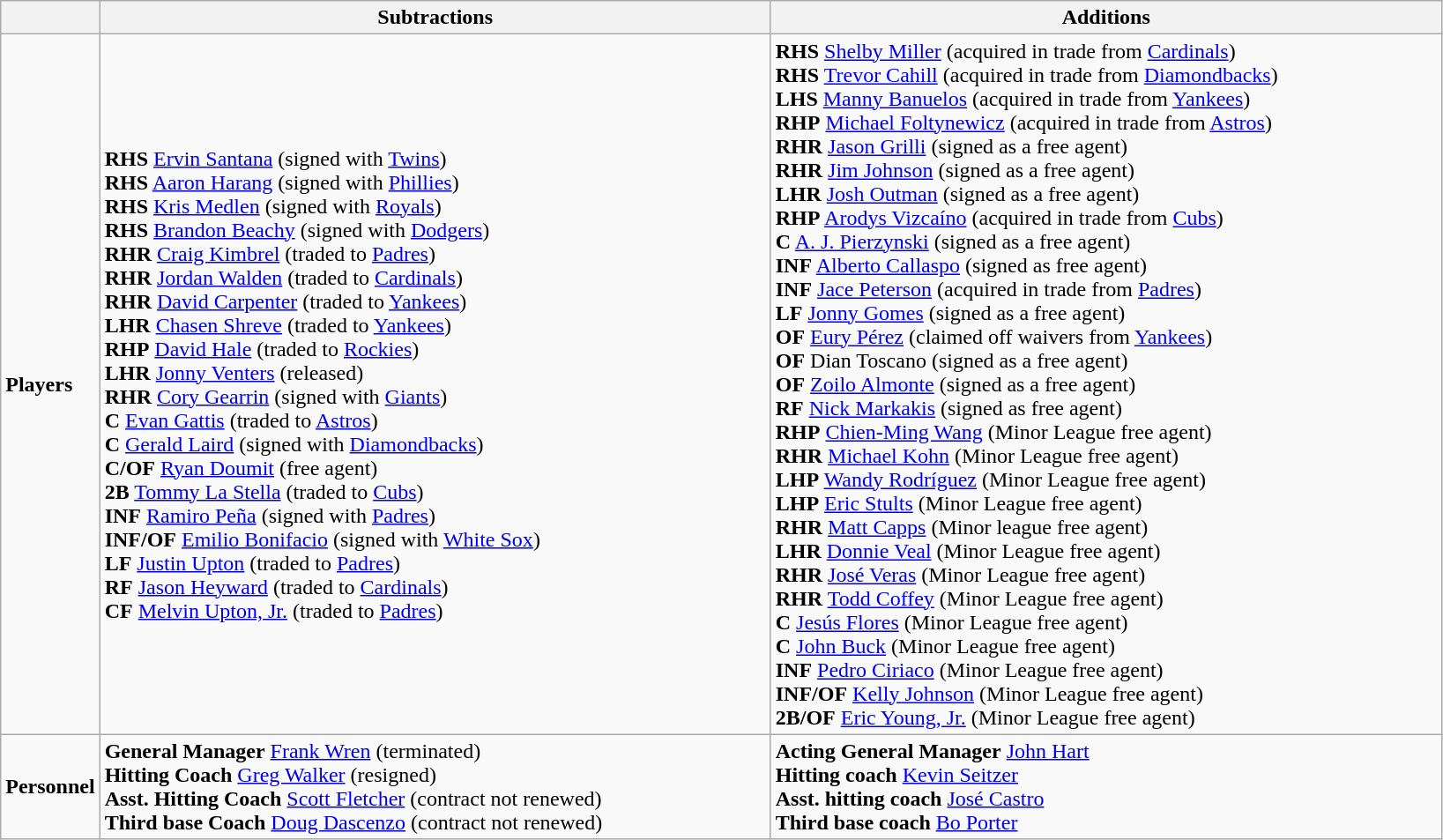<table class="wikitable">
<tr>
<th scope="col"400px;"></th>
<th scope="col" style="width:500px;"><strong>Subtractions</strong></th>
<th scope="col" style="width:500px;"><strong>Additions</strong></th>
</tr>
<tr>
<td><strong>Players</strong></td>
<td style="text-align: top;"><strong>RHS</strong> <a href='#'>Ervin Santana</a> (signed with <a href='#'>Twins</a>) <br> <strong>RHS</strong> <a href='#'>Aaron Harang</a> (signed with <a href='#'>Phillies</a>) <br> <strong>RHS</strong> <a href='#'>Kris Medlen</a> (signed with <a href='#'>Royals</a>) <br> <strong>RHS</strong> <a href='#'>Brandon Beachy</a> (signed with <a href='#'>Dodgers</a>) <br><strong>RHR</strong> <a href='#'>Craig Kimbrel</a> (traded to <a href='#'>Padres</a>) <br><strong>RHR</strong> <a href='#'>Jordan Walden</a> (traded to <a href='#'>Cardinals</a>) <br> <strong>RHR</strong> <a href='#'>David Carpenter</a> (traded to <a href='#'>Yankees</a>) <br> <strong>LHR</strong> <a href='#'>Chasen Shreve</a> (traded to <a href='#'>Yankees</a>) <br> <strong>RHP</strong> <a href='#'>David Hale</a> (traded to <a href='#'>Rockies</a>) <br> <strong>LHR</strong> <a href='#'>Jonny Venters</a> (released) <br> <strong>RHR</strong> <a href='#'>Cory Gearrin</a> (signed with <a href='#'>Giants</a>) <br> <strong>C</strong> <a href='#'>Evan Gattis</a> (traded to <a href='#'>Astros</a>) <br> <strong>C</strong> <a href='#'>Gerald Laird</a> (signed with <a href='#'>Diamondbacks</a>) <br> <strong>C/OF</strong> <a href='#'>Ryan Doumit</a> (free agent) <br> <strong>2B</strong> <a href='#'>Tommy La Stella</a> (traded to <a href='#'>Cubs</a>) <br> <strong>INF</strong> <a href='#'>Ramiro Peña</a> (signed with <a href='#'>Padres</a>) <br> <strong>INF/OF</strong> <a href='#'>Emilio Bonifacio</a> (signed with <a href='#'>White Sox</a>) <br> <strong>LF</strong> <a href='#'>Justin Upton</a> (traded to <a href='#'>Padres</a>) <br> <strong>RF</strong> <a href='#'>Jason Heyward</a> (traded to <a href='#'>Cardinals</a>) <br><strong>CF</strong> <a href='#'>Melvin Upton, Jr.</a> (traded to <a href='#'>Padres</a>)</td>
<td style="text-align: top;"><strong>RHS</strong> <a href='#'>Shelby Miller</a> (acquired in trade from <a href='#'>Cardinals</a>) <br> <strong>RHS</strong> <a href='#'>Trevor Cahill</a> (acquired in trade from <a href='#'>Diamondbacks</a>) <br> <strong>LHS</strong> <a href='#'>Manny Banuelos</a> (acquired in trade from <a href='#'>Yankees</a>) <br> <strong>RHP</strong> <a href='#'>Michael Foltynewicz</a> (acquired in trade from <a href='#'>Astros</a>) <br> <strong>RHR</strong> <a href='#'>Jason Grilli</a> (signed as a free agent) <br> <strong>RHR</strong> <a href='#'>Jim Johnson</a> (signed as a free agent) <br> <strong>LHR</strong> <a href='#'>Josh Outman</a> (signed as a free agent) <br><strong>RHP</strong> <a href='#'>Arodys Vizcaíno</a> (acquired in trade from <a href='#'>Cubs</a>) <br> <strong>C</strong> <a href='#'>A. J. Pierzynski</a> (signed as a free agent) <br> <strong>INF</strong> <a href='#'>Alberto Callaspo</a> (signed as free agent) <br> <strong>INF</strong> <a href='#'>Jace Peterson</a> (acquired in trade from <a href='#'>Padres</a>) <br> <strong>LF</strong> <a href='#'>Jonny Gomes</a> (signed as a free agent) <br> <strong>OF</strong> <a href='#'>Eury Pérez</a> (claimed off waivers from <a href='#'>Yankees</a>) <br> <strong>OF</strong> Dian Toscano (signed as a free agent) <br> <strong>OF</strong> <a href='#'>Zoilo Almonte</a> (signed as a free agent) <br> <strong>RF</strong> <a href='#'>Nick Markakis</a> (signed as free agent) <br> <strong>RHP</strong> <a href='#'>Chien-Ming Wang</a> (Minor League free agent) <br> <strong>RHR</strong> <a href='#'>Michael Kohn</a> (Minor League free agent) <br> <strong>LHP</strong> <a href='#'>Wandy Rodríguez</a> (Minor League free agent) <br> <strong>LHP</strong> <a href='#'>Eric Stults</a> (Minor League free agent)  <br> <strong>RHR</strong> <a href='#'>Matt Capps</a> (Minor league free agent) <br> <strong>LHR</strong> <a href='#'>Donnie Veal</a> (Minor League free agent) <br> <strong>RHR</strong> <a href='#'>José Veras</a> (Minor League free agent) <br> <strong>RHR</strong> <a href='#'>Todd Coffey</a> (Minor League free agent) <br> <strong>C</strong> <a href='#'>Jesús Flores</a> (Minor League free agent) <br> <strong>C</strong> <a href='#'>John Buck</a> (Minor League free agent) <br> <strong>INF</strong> <a href='#'>Pedro Ciriaco</a> (Minor League free agent) <br> <strong>INF/OF</strong> <a href='#'>Kelly Johnson</a> (Minor League free agent) <br> <strong>2B/OF</strong> <a href='#'>Eric Young, Jr.</a> (Minor League free agent)</td>
</tr>
<tr>
<td><strong>Personnel</strong></td>
<td style="text-align: top;"><strong>General Manager</strong> <a href='#'>Frank Wren</a> (terminated) <br><strong>Hitting Coach</strong> <a href='#'>Greg Walker</a> (resigned) <br><strong>Asst. Hitting Coach</strong> <a href='#'>Scott Fletcher</a> (contract not renewed) <br><strong>Third base Coach</strong> <a href='#'>Doug Dascenzo</a> (contract not renewed)</td>
<td style="text-align: top;"><strong>Acting General Manager</strong> <a href='#'>John Hart</a> <br> <strong>Hitting coach</strong> <a href='#'>Kevin Seitzer</a> <br> <strong>Asst. hitting coach</strong> <a href='#'>José Castro</a> <br><strong>Third base coach</strong> <a href='#'>Bo Porter</a></td>
</tr>
</table>
